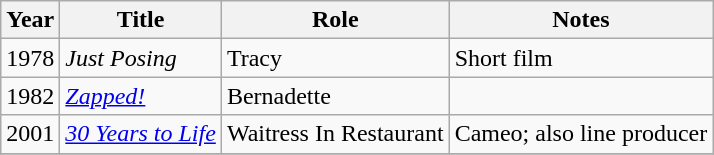<table class="wikitable sortable">
<tr>
<th>Year</th>
<th>Title</th>
<th>Role</th>
<th class="unsortable">Notes</th>
</tr>
<tr>
<td>1978</td>
<td><em>Just Posing</em></td>
<td>Tracy</td>
<td>Short film</td>
</tr>
<tr>
<td>1982</td>
<td><em><a href='#'>Zapped!</a></em></td>
<td>Bernadette</td>
<td></td>
</tr>
<tr>
<td>2001</td>
<td><em><a href='#'>30 Years to Life</a></em></td>
<td>Waitress In Restaurant</td>
<td>Cameo; also line producer</td>
</tr>
<tr>
</tr>
</table>
